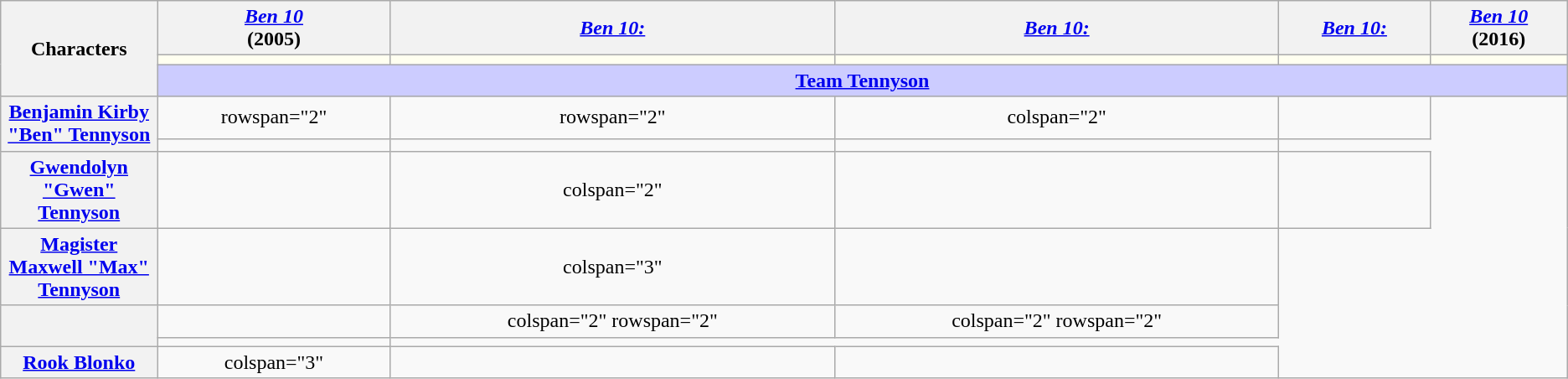<table class="wikitable" style="text-align:center;">
<tr>
<th scope="col" rowspan="3" width="10%">Characters</th>
<th scope="col"><a href='#'><em>Ben 10</em></a><br>(2005)</th>
<th scope="col"><a href='#'><em>Ben 10:<br></em></a></th>
<th scope="col"><a href='#'><em>Ben 10:<br></em></a></th>
<th scope="col"><a href='#'><em>Ben 10:<br></em></a></th>
<th scope="col"><a href='#'><em>Ben 10</em></a><br>(2016)</th>
</tr>
<tr>
<th style="background:ivory;"></th>
<th style="background:ivory;"></th>
<th style="background:ivory;"></th>
<th style="background:ivory;"></th>
<th style="background:ivory;"></th>
</tr>
<tr>
<th colspan="5" style="background-color:#ccccff;"><a href='#'>Team Tennyson</a></th>
</tr>
<tr>
<th scope="row" rowspan="2"><a href='#'>Benjamin Kirby "Ben" Tennyson<br></a></th>
<td>rowspan="2" </td>
<td>rowspan="2" </td>
<td>colspan="2" </td>
<td></td>
</tr>
<tr>
<td></td>
<td></td>
<td></td>
</tr>
<tr>
<th scope="row"><a href='#'>Gwendolyn "Gwen" Tennyson<br></a></th>
<td></td>
<td>colspan="2" </td>
<td></td>
<td></td>
</tr>
<tr>
<th scope="row"><a href='#'>Magister Maxwell "Max" Tennyson<br></a></th>
<td></td>
<td>colspan="3" </td>
<td></td>
</tr>
<tr>
<th scope="row" rowspan="2"><a href='#'><br></a></th>
<td></td>
<td>colspan="2" rowspan="2" </td>
<td>colspan="2" rowspan="2" </td>
</tr>
<tr>
<td></td>
</tr>
<tr>
<th scope="row"><a href='#'>Rook Blonko</a></th>
<td>colspan="3" </td>
<td></td>
<td></td>
</tr>
</table>
